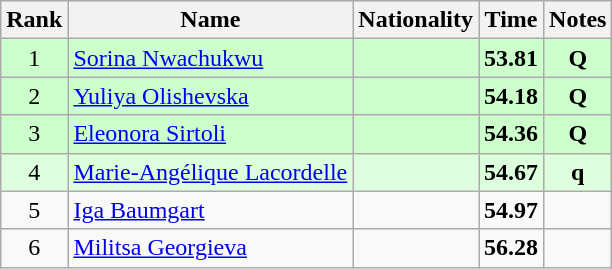<table class="wikitable sortable" style="text-align:center">
<tr>
<th>Rank</th>
<th>Name</th>
<th>Nationality</th>
<th>Time</th>
<th>Notes</th>
</tr>
<tr bgcolor=ccffcc>
<td>1</td>
<td align=left><a href='#'>Sorina Nwachukwu</a></td>
<td align=left></td>
<td><strong>53.81</strong></td>
<td><strong>Q</strong></td>
</tr>
<tr bgcolor=ccffcc>
<td>2</td>
<td align=left><a href='#'>Yuliya Olishevska</a></td>
<td align=left></td>
<td><strong>54.18</strong></td>
<td><strong>Q</strong></td>
</tr>
<tr bgcolor=ccffcc>
<td>3</td>
<td align=left><a href='#'>Eleonora Sirtoli</a></td>
<td align=left></td>
<td><strong>54.36</strong></td>
<td><strong>Q</strong></td>
</tr>
<tr bgcolor=ddffdd>
<td>4</td>
<td align=left><a href='#'>Marie-Angélique Lacordelle</a></td>
<td align=left></td>
<td><strong>54.67</strong></td>
<td><strong>q</strong></td>
</tr>
<tr>
<td>5</td>
<td align=left><a href='#'>Iga Baumgart</a></td>
<td align=left></td>
<td><strong>54.97</strong></td>
<td></td>
</tr>
<tr>
<td>6</td>
<td align=left><a href='#'>Militsa Georgieva</a></td>
<td align=left></td>
<td><strong>56.28</strong></td>
<td></td>
</tr>
</table>
